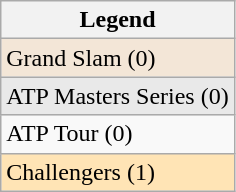<table class="wikitable sortable mw-collapsible mw-collapsed">
<tr>
<th>Legend</th>
</tr>
<tr bgcolor=f3e6d7>
<td>Grand Slam (0)</td>
</tr>
<tr bgcolor=e9e9e9>
<td>ATP Masters Series (0)</td>
</tr>
<tr bgcolor=>
<td>ATP Tour (0)</td>
</tr>
<tr bgcolor=moccasin>
<td>Challengers (1)</td>
</tr>
</table>
